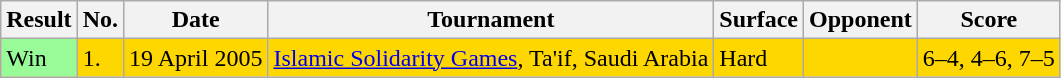<table class="sortable wikitable">
<tr>
<th>Result</th>
<th>No.</th>
<th>Date</th>
<th>Tournament</th>
<th>Surface</th>
<th>Opponent</th>
<th class="unsortable">Score</th>
</tr>
<tr bgcolor=gold>
<td bgcolor=98FB98>Win</td>
<td>1.</td>
<td>19 April 2005</td>
<td><a href='#'>Islamic Solidarity Games</a>, Ta'if, Saudi Arabia</td>
<td>Hard</td>
<td></td>
<td>6–4, 4–6, 7–5</td>
</tr>
</table>
